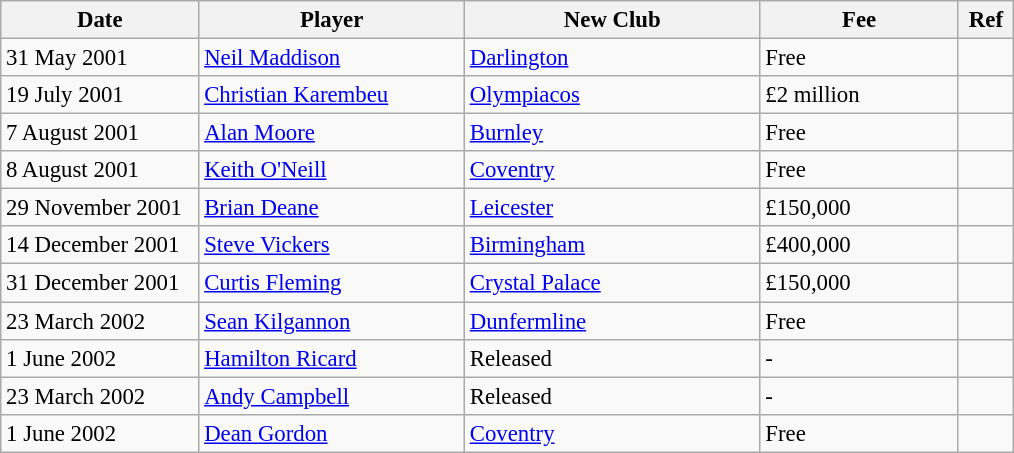<table class="wikitable" style="font-size:95%;">
<tr>
<th width=125px>Date</th>
<th width=170px>Player</th>
<th width=190px>New Club</th>
<th width=125px>Fee</th>
<th width=30px>Ref</th>
</tr>
<tr>
<td>31 May 2001</td>
<td> <a href='#'>Neil Maddison</a></td>
<td><a href='#'>Darlington</a></td>
<td>Free</td>
<td></td>
</tr>
<tr>
<td>19 July 2001</td>
<td> <a href='#'>Christian Karembeu</a></td>
<td> <a href='#'>Olympiacos</a></td>
<td>£2 million</td>
<td></td>
</tr>
<tr>
<td>7 August 2001</td>
<td> <a href='#'>Alan Moore</a></td>
<td><a href='#'>Burnley</a></td>
<td>Free</td>
<td></td>
</tr>
<tr>
<td>8 August 2001</td>
<td> <a href='#'>Keith O'Neill</a></td>
<td><a href='#'>Coventry</a></td>
<td>Free</td>
<td></td>
</tr>
<tr>
<td>29 November 2001</td>
<td> <a href='#'>Brian Deane</a></td>
<td><a href='#'>Leicester</a></td>
<td>£150,000</td>
<td></td>
</tr>
<tr>
<td>14 December 2001</td>
<td> <a href='#'>Steve Vickers</a></td>
<td><a href='#'>Birmingham</a></td>
<td>£400,000</td>
<td></td>
</tr>
<tr>
<td>31 December 2001</td>
<td> <a href='#'>Curtis Fleming</a></td>
<td><a href='#'>Crystal Palace</a></td>
<td>£150,000</td>
<td></td>
</tr>
<tr>
<td>23 March 2002</td>
<td> <a href='#'>Sean Kilgannon</a></td>
<td> <a href='#'>Dunfermline</a></td>
<td>Free</td>
<td></td>
</tr>
<tr>
<td>1 June 2002</td>
<td> <a href='#'>Hamilton Ricard</a></td>
<td>Released</td>
<td>-</td>
<td></td>
</tr>
<tr>
<td>23 March 2002</td>
<td> <a href='#'>Andy Campbell</a></td>
<td>Released</td>
<td>-</td>
<td></td>
</tr>
<tr>
<td>1 June 2002</td>
<td> <a href='#'>Dean Gordon</a></td>
<td><a href='#'>Coventry</a></td>
<td>Free</td>
<td></td>
</tr>
</table>
